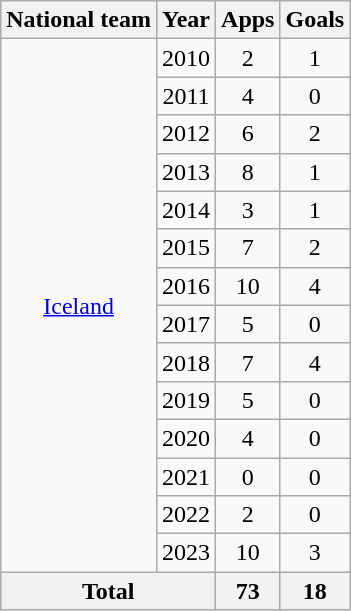<table class="wikitable" style="text-align:center">
<tr>
<th>National team</th>
<th>Year</th>
<th>Apps</th>
<th>Goals</th>
</tr>
<tr>
<td rowspan="14"><a href='#'>Iceland</a></td>
<td>2010</td>
<td>2</td>
<td>1</td>
</tr>
<tr>
<td>2011</td>
<td>4</td>
<td>0</td>
</tr>
<tr>
<td>2012</td>
<td>6</td>
<td>2</td>
</tr>
<tr>
<td>2013</td>
<td>8</td>
<td>1</td>
</tr>
<tr>
<td>2014</td>
<td>3</td>
<td>1</td>
</tr>
<tr>
<td>2015</td>
<td>7</td>
<td>2</td>
</tr>
<tr>
<td>2016</td>
<td>10</td>
<td>4</td>
</tr>
<tr>
<td>2017</td>
<td>5</td>
<td>0</td>
</tr>
<tr>
<td>2018</td>
<td>7</td>
<td>4</td>
</tr>
<tr>
<td>2019</td>
<td>5</td>
<td>0</td>
</tr>
<tr>
<td>2020</td>
<td>4</td>
<td>0</td>
</tr>
<tr>
<td>2021</td>
<td>0</td>
<td>0</td>
</tr>
<tr>
<td>2022</td>
<td>2</td>
<td>0</td>
</tr>
<tr>
<td>2023</td>
<td>10</td>
<td>3</td>
</tr>
<tr>
<th colspan="2">Total</th>
<th>73</th>
<th>18</th>
</tr>
</table>
